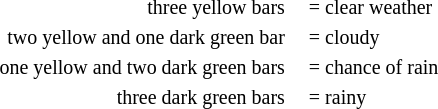<table>
<tr>
<td style="font-size:smaller;text-align:right">three yellow bars</td>
<td></td>
<td></td>
<td></td>
<td style="font-size:smaller">= clear weather</td>
</tr>
<tr>
<td style="font-size:smaller;text-align:right">two yellow and one dark green bar</td>
<td></td>
<td></td>
<td></td>
<td style="font-size:smaller">= cloudy</td>
</tr>
<tr>
<td style="font-size:smaller;text-align:right">one yellow and two dark green bars</td>
<td></td>
<td></td>
<td></td>
<td style="font-size:smaller">= chance of rain</td>
</tr>
<tr>
<td style="font-size:smaller;text-align:right">three dark green bars</td>
<td></td>
<td></td>
<td></td>
<td style="font-size:smaller">= rainy</td>
</tr>
</table>
